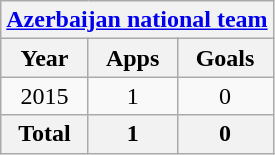<table class="wikitable" style="text-align:center">
<tr>
<th colspan=3><a href='#'>Azerbaijan national team</a></th>
</tr>
<tr>
<th>Year</th>
<th>Apps</th>
<th>Goals</th>
</tr>
<tr>
<td>2015</td>
<td>1</td>
<td>0</td>
</tr>
<tr>
<th>Total</th>
<th>1</th>
<th>0</th>
</tr>
</table>
